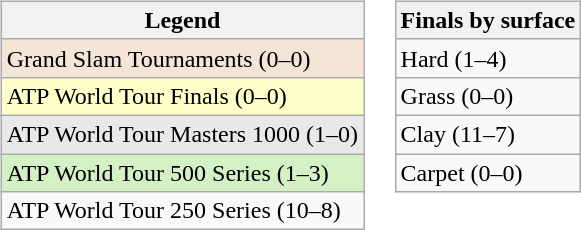<table>
<tr valign=top>
<td><br><table class="wikitable">
<tr>
<th>Legend</th>
</tr>
<tr style="background:#f3e6d7;">
<td>Grand Slam Tournaments (0–0)</td>
</tr>
<tr style="background:#ffc;">
<td>ATP World Tour Finals (0–0)</td>
</tr>
<tr style="background:#e9e9e9;">
<td>ATP World Tour Masters 1000 (1–0)</td>
</tr>
<tr style="background:#d4f1c5;">
<td>ATP World Tour 500 Series (1–3)</td>
</tr>
<tr>
<td>ATP World Tour 250 Series (10–8)</td>
</tr>
</table>
</td>
<td><br><table class="wikitable">
<tr>
<th>Finals by surface</th>
</tr>
<tr>
<td>Hard (1–4)</td>
</tr>
<tr>
<td>Grass (0–0)</td>
</tr>
<tr>
<td>Clay (11–7)</td>
</tr>
<tr>
<td>Carpet (0–0)</td>
</tr>
</table>
</td>
</tr>
</table>
